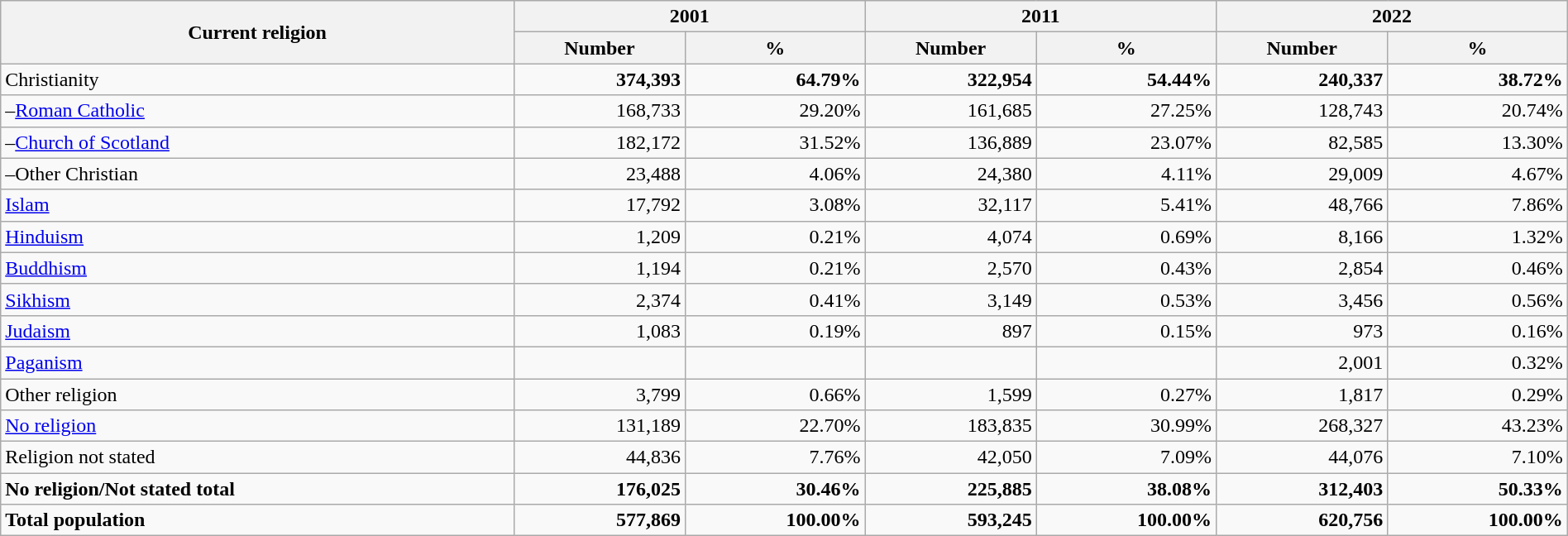<table class="wikitable collapsible collapsed" width="100%">
<tr>
<th rowspan="2">Current religion</th>
<th colspan="2">2001</th>
<th colspan="2">2011</th>
<th colspan="2">2022</th>
</tr>
<tr>
<th>Number</th>
<th>%</th>
<th>Number</th>
<th>%</th>
<th>Number</th>
<th>%</th>
</tr>
<tr>
<td>Christianity</td>
<td align=right><strong>374,393</strong></td>
<td align=right><strong>64.79%</strong></td>
<td align=right><strong>322,954</strong></td>
<td align=right><strong>54.44%</strong></td>
<td align=right><strong>240,337</strong></td>
<td align=right><strong>38.72%</strong></td>
</tr>
<tr>
<td>–<a href='#'>Roman Catholic</a></td>
<td align=right>168,733</td>
<td align=right>29.20%</td>
<td align=right>161,685</td>
<td align=right>27.25%</td>
<td align=right>128,743</td>
<td align=right>20.74%</td>
</tr>
<tr>
<td>–<a href='#'>Church of Scotland</a></td>
<td align=right>182,172</td>
<td align=right>31.52%</td>
<td align=right>136,889</td>
<td align=right>23.07%</td>
<td align=right>82,585</td>
<td align=right>13.30%</td>
</tr>
<tr>
<td>–Other Christian</td>
<td align=right>23,488</td>
<td align=right>4.06%</td>
<td align=right>24,380</td>
<td align=right>4.11%</td>
<td align=right>29,009</td>
<td align=right>4.67%</td>
</tr>
<tr>
<td><a href='#'>Islam</a></td>
<td align=right>17,792</td>
<td align=right>3.08%</td>
<td align=right>32,117</td>
<td align=right>5.41%</td>
<td align=right>48,766</td>
<td align=right>7.86%</td>
</tr>
<tr>
<td><a href='#'>Hinduism</a></td>
<td align=right>1,209</td>
<td align=right>0.21%</td>
<td align=right>4,074</td>
<td align=right>0.69%</td>
<td align=right>8,166</td>
<td align=right>1.32%</td>
</tr>
<tr>
<td><a href='#'>Buddhism</a></td>
<td align=right>1,194</td>
<td align=right>0.21%</td>
<td align=right>2,570</td>
<td align=right>0.43%</td>
<td align=right>2,854</td>
<td align=right>0.46%</td>
</tr>
<tr>
<td><a href='#'>Sikhism</a></td>
<td align=right>2,374</td>
<td align=right>0.41%</td>
<td align=right>3,149</td>
<td align=right>0.53%</td>
<td align=right>3,456</td>
<td align=right>0.56%</td>
</tr>
<tr>
<td><a href='#'>Judaism</a></td>
<td align=right>1,083</td>
<td align=right>0.19%</td>
<td align=right>897</td>
<td align=right>0.15%</td>
<td align=right>973</td>
<td align=right>0.16%</td>
</tr>
<tr>
<td><a href='#'>Paganism</a></td>
<td></td>
<td></td>
<td></td>
<td></td>
<td align=right>2,001</td>
<td align=right>0.32%</td>
</tr>
<tr>
<td>Other religion</td>
<td align=right>3,799</td>
<td align=right>0.66%</td>
<td align=right>1,599</td>
<td align=right>0.27%</td>
<td align=right>1,817</td>
<td align=right>0.29%</td>
</tr>
<tr>
<td><a href='#'>No religion</a></td>
<td align=right>131,189</td>
<td align=right>22.70%</td>
<td align=right>183,835</td>
<td align=right>30.99%</td>
<td align=right>268,327</td>
<td align=right>43.23%</td>
</tr>
<tr>
<td>Religion not stated</td>
<td align=right>44,836</td>
<td align=right>7.76%</td>
<td align=right>42,050</td>
<td align=right>7.09%</td>
<td align=right>44,076</td>
<td align=right>7.10%</td>
</tr>
<tr>
<td><strong>No religion/Not stated total</strong></td>
<td align=right><strong>176,025</strong></td>
<td align=right><strong>30.46%</strong></td>
<td align=right><strong>225,885</strong></td>
<td align=right><strong>38.08%</strong></td>
<td align=right><strong>312,403</strong></td>
<td align=right><strong>50.33%</strong></td>
</tr>
<tr>
<td><strong>Total population</strong></td>
<td align=right><strong>577,869</strong></td>
<td align=right><strong>100.00%</strong></td>
<td align=right><strong>593,245</strong></td>
<td align=right><strong>100.00%</strong></td>
<td align=right><strong>620,756</strong></td>
<td align=right><strong>100.00%</strong></td>
</tr>
</table>
